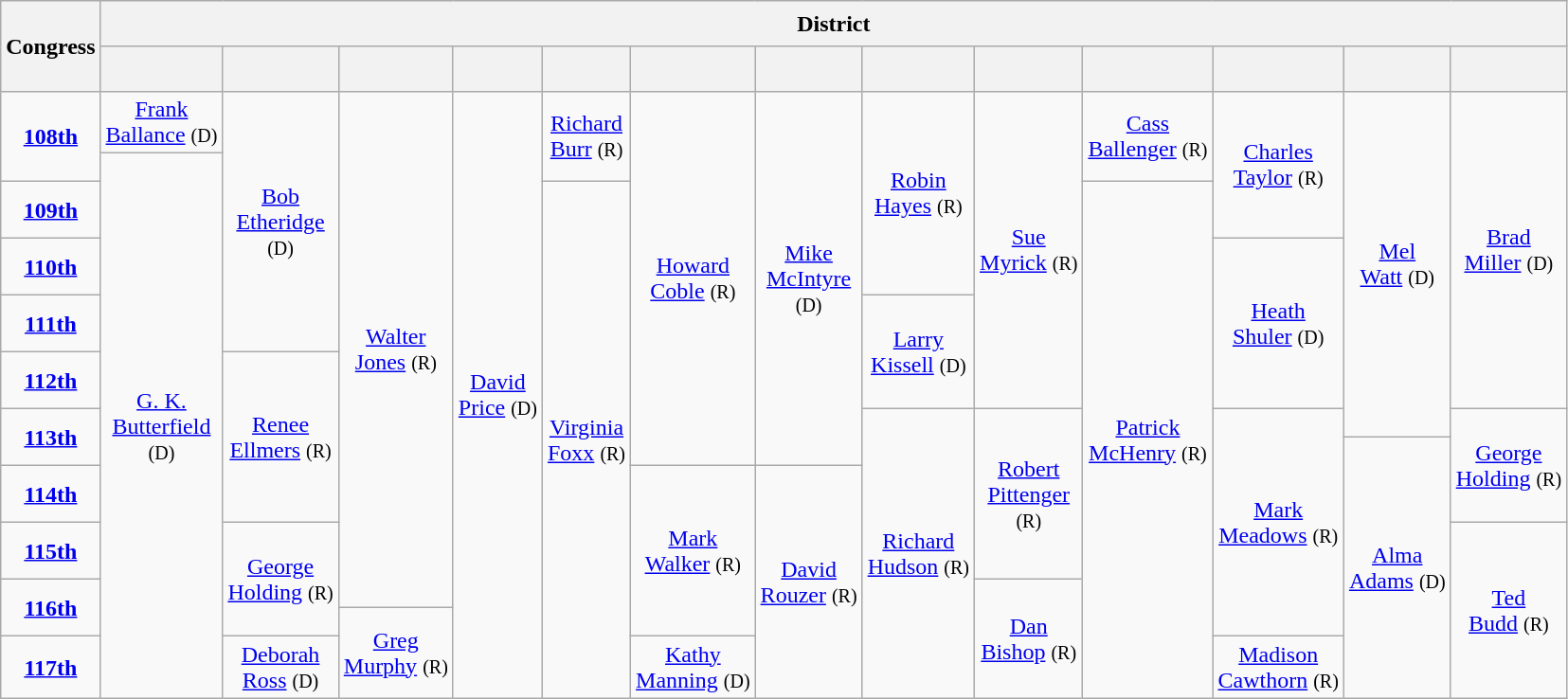<table class=wikitable style="text-align:center">
<tr style="height:2em">
<th rowspan=2>Congress</th>
<th colspan=13>District</th>
</tr>
<tr style="height:2em">
<th></th>
<th></th>
<th></th>
<th></th>
<th></th>
<th></th>
<th></th>
<th></th>
<th></th>
<th></th>
<th></th>
<th></th>
<th></th>
</tr>
<tr style="height:2em">
<td rowspan=2><strong><a href='#'>108th</a></strong> </td>
<td><a href='#'>Frank<br>Ballance</a> <small>(D)</small></td>
<td rowspan=5 ><a href='#'>Bob<br>Etheridge</a><br><small>(D)</small></td>
<td rowspan=11 ><a href='#'>Walter<br>Jones</a> <small>(R)</small></td>
<td rowspan=13 ><a href='#'>David<br>Price</a> <small>(D)</small></td>
<td rowspan=2 ><a href='#'>Richard<br>Burr</a> <small>(R)</small></td>
<td rowspan=8 ><a href='#'>Howard<br>Coble</a> <small>(R)</small></td>
<td rowspan=8 ><a href='#'>Mike<br>McIntyre</a><br><small>(D)</small></td>
<td rowspan=4 ><a href='#'>Robin<br>Hayes</a> <small>(R)</small></td>
<td rowspan=6 ><a href='#'>Sue<br>Myrick</a> <small>(R)</small></td>
<td rowspan=2 ><a href='#'>Cass<br>Ballenger</a> <small>(R)</small></td>
<td rowspan=3 ><a href='#'>Charles<br>Taylor</a> <small>(R)</small></td>
<td rowspan=7 ><a href='#'>Mel<br>Watt</a> <small>(D)</small></td>
<td rowspan=6 ><a href='#'>Brad<br>Miller</a> <small>(D)</small></td>
</tr>
<tr style="height:1.25em">
<td rowspan=12 ><a href='#'>G. K.<br>Butterfield</a><br><small>(D)</small></td>
</tr>
<tr style="height:2.5em">
<td><strong><a href='#'>109th</a></strong> </td>
<td rowspan=11 ><a href='#'>Virginia<br>Foxx</a> <small>(R)</small></td>
<td rowspan=11 ><a href='#'>Patrick<br>McHenry</a> <small>(R)</small></td>
</tr>
<tr style="height:2.5em">
<td><strong><a href='#'>110th</a></strong> </td>
<td rowspan=3 ><a href='#'>Heath<br>Shuler</a> <small>(D)</small></td>
</tr>
<tr style="height:2.5em">
<td><strong><a href='#'>111th</a></strong> </td>
<td rowspan=2 ><a href='#'>Larry<br>Kissell</a> <small>(D)</small></td>
</tr>
<tr style="height:2.5em">
<td><strong><a href='#'>112th</a></strong> </td>
<td rowspan=4 ><a href='#'>Renee<br>Ellmers</a> <small>(R)</small></td>
</tr>
<tr style="height:1.25em">
<td rowspan=2><strong><a href='#'>113th</a></strong> </td>
<td rowspan=7 ><a href='#'>Richard<br>Hudson</a> <small>(R)</small></td>
<td rowspan=4 ><a href='#'>Robert<br>Pittenger</a><br><small>(R)</small></td>
<td rowspan=6 ><a href='#'>Mark<br>Meadows</a> <small>(R)</small></td>
<td rowspan=3 ><a href='#'>George<br>Holding</a> <small>(R)</small></td>
</tr>
<tr style="height:1.25em">
<td rowspan=6 ><a href='#'>Alma<br>Adams</a> <small>(D)</small></td>
</tr>
<tr style="height:2.5em">
<td><strong><a href='#'>114th</a></strong> </td>
<td rowspan=4 ><a href='#'>Mark<br>Walker</a> <small>(R)</small></td>
<td rowspan=5 ><a href='#'>David<br>Rouzer</a> <small>(R)</small></td>
</tr>
<tr style="height:2.5em">
<td><strong><a href='#'>115th</a></strong> </td>
<td rowspan=3 ><a href='#'>George<br>Holding</a> <small>(R)</small></td>
<td rowspan=4 ><a href='#'>Ted<br>Budd</a> <small>(R)</small></td>
</tr>
<tr style="height:1.25em">
<td rowspan=2><strong><a href='#'>116th</a></strong> </td>
<td rowspan=3 ><a href='#'>Dan<br>Bishop</a> <small>(R)</small></td>
</tr>
<tr style="height:1.25em">
<td rowspan=2 ><a href='#'>Greg<br>Murphy</a> <small>(R)</small></td>
</tr>
<tr style="height:2em">
<td><strong><a href='#'>117th</a></strong> </td>
<td><a href='#'>Deborah<br>Ross</a> <small>(D)</small></td>
<td><a href='#'>Kathy<br>Manning</a> <small>(D)</small></td>
<td><a href='#'>Madison<br>Cawthorn</a> <small>(R)</small></td>
</tr>
</table>
